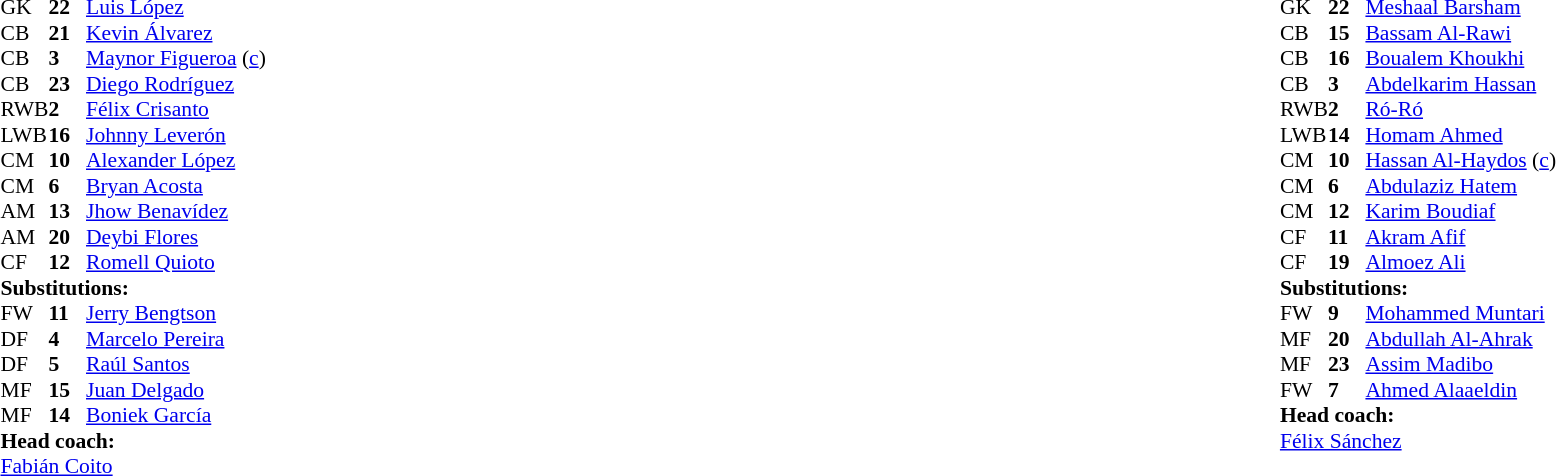<table width="100%">
<tr>
<td valign="top" width="40%"><br><table style="font-size:90%" cellspacing="0" cellpadding="0">
<tr>
<th width=25></th>
<th width=25></th>
</tr>
<tr>
<td>GK</td>
<td><strong>22</strong></td>
<td><a href='#'>Luis López</a></td>
</tr>
<tr>
<td>CB</td>
<td><strong>21</strong></td>
<td><a href='#'>Kevin Álvarez</a></td>
</tr>
<tr>
<td>CB</td>
<td><strong>3</strong></td>
<td><a href='#'>Maynor Figueroa</a> (<a href='#'>c</a>)</td>
<td></td>
<td></td>
</tr>
<tr>
<td>CB</td>
<td><strong>23</strong></td>
<td><a href='#'>Diego Rodríguez</a></td>
<td></td>
<td></td>
</tr>
<tr>
<td>RWB</td>
<td><strong>2</strong></td>
<td><a href='#'>Félix Crisanto</a></td>
<td></td>
<td></td>
</tr>
<tr>
<td>LWB</td>
<td><strong>16</strong></td>
<td><a href='#'>Johnny Leverón</a></td>
</tr>
<tr>
<td>CM</td>
<td><strong>10</strong></td>
<td><a href='#'>Alexander López</a></td>
</tr>
<tr>
<td>CM</td>
<td><strong>6</strong></td>
<td><a href='#'>Bryan Acosta</a></td>
<td></td>
<td></td>
</tr>
<tr>
<td>AM</td>
<td><strong>13</strong></td>
<td><a href='#'>Jhow Benavídez</a></td>
</tr>
<tr>
<td>AM</td>
<td><strong>20</strong></td>
<td><a href='#'>Deybi Flores</a></td>
</tr>
<tr>
<td>CF</td>
<td><strong>12</strong></td>
<td><a href='#'>Romell Quioto</a></td>
<td></td>
<td></td>
</tr>
<tr>
<td colspan=3><strong>Substitutions:</strong></td>
</tr>
<tr>
<td>FW</td>
<td><strong>11</strong></td>
<td><a href='#'>Jerry Bengtson</a></td>
<td></td>
<td></td>
</tr>
<tr>
<td>DF</td>
<td><strong>4</strong></td>
<td><a href='#'>Marcelo Pereira</a></td>
<td></td>
<td></td>
</tr>
<tr>
<td>DF</td>
<td><strong>5</strong></td>
<td><a href='#'>Raúl Santos</a></td>
<td></td>
<td></td>
</tr>
<tr>
<td>MF</td>
<td><strong>15</strong></td>
<td><a href='#'>Juan Delgado</a></td>
<td></td>
<td></td>
</tr>
<tr>
<td>MF</td>
<td><strong>14</strong></td>
<td><a href='#'>Boniek García</a></td>
<td></td>
<td></td>
</tr>
<tr>
<td colspan=3><strong>Head coach:</strong></td>
</tr>
<tr>
<td colspan=3> <a href='#'>Fabián Coito</a></td>
</tr>
</table>
</td>
<td valign="top"></td>
<td valign="top" width="50%"><br><table style="font-size:90%; margin:auto" cellspacing="0" cellpadding="0">
<tr>
<th width=25></th>
<th width=25></th>
</tr>
<tr>
<td>GK</td>
<td><strong>22</strong></td>
<td><a href='#'>Meshaal Barsham</a></td>
</tr>
<tr>
<td>CB</td>
<td><strong>15</strong></td>
<td><a href='#'>Bassam Al-Rawi</a></td>
</tr>
<tr>
<td>CB</td>
<td><strong>16</strong></td>
<td><a href='#'>Boualem Khoukhi</a></td>
</tr>
<tr>
<td>CB</td>
<td><strong>3</strong></td>
<td><a href='#'>Abdelkarim Hassan</a></td>
</tr>
<tr>
<td>RWB</td>
<td><strong>2</strong></td>
<td><a href='#'>Ró-Ró</a></td>
</tr>
<tr>
<td>LWB</td>
<td><strong>14</strong></td>
<td><a href='#'>Homam Ahmed</a></td>
</tr>
<tr>
<td>CM</td>
<td><strong>10</strong></td>
<td><a href='#'>Hassan Al-Haydos</a> (<a href='#'>c</a>)</td>
<td></td>
<td></td>
</tr>
<tr>
<td>CM</td>
<td><strong>6</strong></td>
<td><a href='#'>Abdulaziz Hatem</a></td>
</tr>
<tr>
<td>CM</td>
<td><strong>12</strong></td>
<td><a href='#'>Karim Boudiaf</a></td>
<td></td>
<td></td>
</tr>
<tr>
<td>CF</td>
<td><strong>11</strong></td>
<td><a href='#'>Akram Afif</a></td>
<td></td>
<td></td>
</tr>
<tr>
<td>CF</td>
<td><strong>19</strong></td>
<td><a href='#'>Almoez Ali</a></td>
<td></td>
<td></td>
</tr>
<tr>
<td colspan=3><strong>Substitutions:</strong></td>
</tr>
<tr>
<td>FW</td>
<td><strong>9</strong></td>
<td><a href='#'>Mohammed Muntari</a></td>
<td></td>
<td></td>
</tr>
<tr>
<td>MF</td>
<td><strong>20</strong></td>
<td><a href='#'>Abdullah Al-Ahrak</a></td>
<td></td>
<td></td>
</tr>
<tr>
<td>MF</td>
<td><strong>23</strong></td>
<td><a href='#'>Assim Madibo</a></td>
<td></td>
<td></td>
</tr>
<tr>
<td>FW</td>
<td><strong>7</strong></td>
<td><a href='#'>Ahmed Alaaeldin</a></td>
<td></td>
<td></td>
</tr>
<tr>
<td colspan=3><strong>Head coach:</strong></td>
</tr>
<tr>
<td colspan=3> <a href='#'>Félix Sánchez</a></td>
</tr>
</table>
</td>
</tr>
</table>
